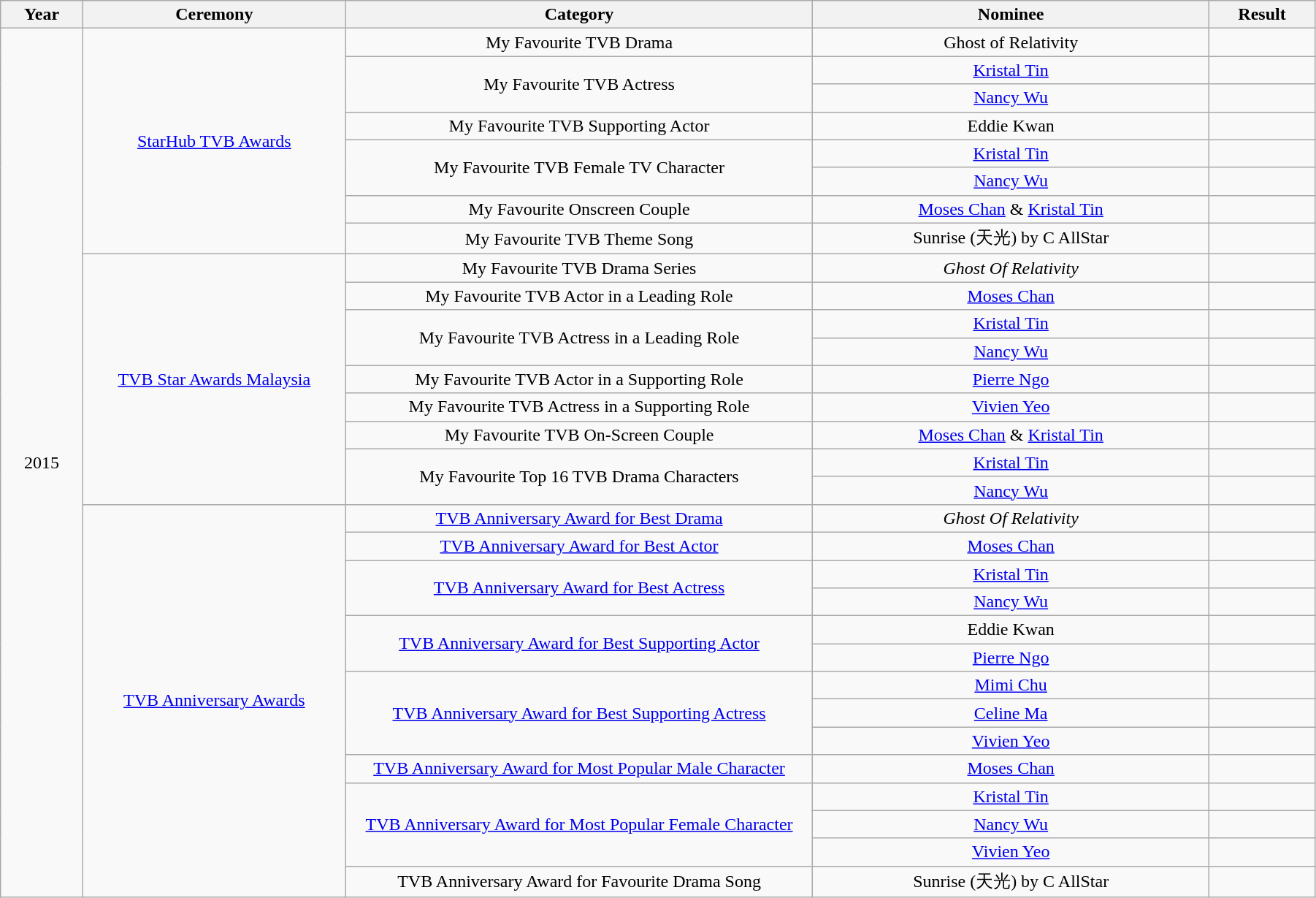<table class="wikitable" style="width:95%;">
<tr>
<th style="width:45px;">Year</th>
<th style="width:160px;">Ceremony</th>
<th style="width:290px;">Category</th>
<th style="width:245px;">Nominee</th>
<th style="width:60px;">Result</th>
</tr>
<tr>
<td align="center" rowspan=31>2015</td>
<td align="center" rowspan=8><a href='#'>StarHub TVB Awards</a><br></td>
<td align="center">My Favourite TVB Drama</td>
<td align="center">Ghost of Relativity</td>
<td></td>
</tr>
<tr>
<td rowspan=2 align="center">My Favourite TVB Actress</td>
<td align="center"><a href='#'>Kristal Tin</a></td>
<td></td>
</tr>
<tr>
<td align="center"><a href='#'>Nancy Wu</a></td>
<td></td>
</tr>
<tr>
<td align="center">My Favourite TVB Supporting Actor</td>
<td align="center">Eddie Kwan</td>
<td></td>
</tr>
<tr>
<td rowspan=2 align="center">My Favourite TVB Female TV Character</td>
<td align="center"><a href='#'>Kristal Tin</a></td>
<td></td>
</tr>
<tr>
<td align="center"><a href='#'>Nancy Wu</a></td>
<td></td>
</tr>
<tr>
<td align="center">My Favourite Onscreen Couple</td>
<td align="center"><a href='#'>Moses Chan</a> & <a href='#'>Kristal Tin</a></td>
<td></td>
</tr>
<tr>
<td align="center">My Favourite TVB Theme Song</td>
<td align="center">Sunrise (天光) by C AllStar</td>
<td></td>
</tr>
<tr>
<td align="center" rowspan=9><a href='#'>TVB Star Awards Malaysia</a></td>
<td align="center">My Favourite TVB Drama Series</td>
<td align="center"><em>Ghost Of Relativity</em></td>
<td></td>
</tr>
<tr>
<td align="center">My Favourite TVB Actor in a Leading Role</td>
<td align="center"><a href='#'>Moses Chan</a></td>
<td></td>
</tr>
<tr>
<td rowspan=2 align="center">My Favourite TVB Actress in a Leading Role</td>
<td align="center"><a href='#'>Kristal Tin</a></td>
<td></td>
</tr>
<tr>
<td align="center"><a href='#'>Nancy Wu</a></td>
<td></td>
</tr>
<tr>
<td align="center">My Favourite TVB Actor in a Supporting Role</td>
<td align="center"><a href='#'>Pierre Ngo</a></td>
<td></td>
</tr>
<tr>
<td align="center">My Favourite TVB Actress in a Supporting Role</td>
<td align="center"><a href='#'>Vivien Yeo</a></td>
<td></td>
</tr>
<tr>
<td align="center">My Favourite TVB On-Screen Couple</td>
<td align="center"><a href='#'>Moses Chan</a> & <a href='#'>Kristal Tin</a></td>
<td></td>
</tr>
<tr>
<td rowspan=2 align="center">My Favourite Top 16 TVB Drama Characters</td>
<td align="center"><a href='#'>Kristal Tin</a></td>
<td></td>
</tr>
<tr>
<td align="center"><a href='#'>Nancy Wu</a></td>
<td></td>
</tr>
<tr>
<td align="center" rowspan=14><a href='#'>TVB Anniversary Awards</a></td>
<td align="center"><a href='#'>TVB Anniversary Award for Best Drama</a></td>
<td align="center"><em>Ghost Of Relativity</em></td>
<td></td>
</tr>
<tr>
<td align="center"><a href='#'>TVB Anniversary Award for Best Actor</a></td>
<td align="center"><a href='#'>Moses Chan</a></td>
<td></td>
</tr>
<tr>
<td rowspan=2 align="center"><a href='#'>TVB Anniversary Award for Best Actress</a></td>
<td align="center"><a href='#'>Kristal Tin</a></td>
<td></td>
</tr>
<tr>
<td align="center"><a href='#'>Nancy Wu</a></td>
<td></td>
</tr>
<tr>
<td rowspan=2 align="center"><a href='#'>TVB Anniversary Award for Best Supporting Actor</a></td>
<td align="center">Eddie Kwan</td>
<td></td>
</tr>
<tr>
<td align="center"><a href='#'>Pierre Ngo</a></td>
<td></td>
</tr>
<tr>
<td rowspan=3 align="center"><a href='#'>TVB Anniversary Award for Best Supporting Actress</a></td>
<td align="center"><a href='#'>Mimi Chu</a></td>
<td></td>
</tr>
<tr>
<td align="center"><a href='#'>Celine Ma</a></td>
<td></td>
</tr>
<tr>
<td align="center"><a href='#'>Vivien Yeo</a></td>
<td></td>
</tr>
<tr>
<td align="center"><a href='#'>TVB Anniversary Award for Most Popular Male Character</a></td>
<td align="center"><a href='#'>Moses Chan</a></td>
<td></td>
</tr>
<tr>
<td rowspan=3 align="center"><a href='#'>TVB Anniversary Award for Most Popular Female Character</a></td>
<td align="center"><a href='#'>Kristal Tin</a></td>
<td></td>
</tr>
<tr>
<td align="center"><a href='#'>Nancy Wu</a></td>
<td></td>
</tr>
<tr>
<td align="center"><a href='#'>Vivien Yeo</a></td>
<td></td>
</tr>
<tr>
<td align="center">TVB Anniversary Award for Favourite Drama Song</td>
<td align="center">Sunrise (天光) by C AllStar</td>
<td></td>
</tr>
</table>
